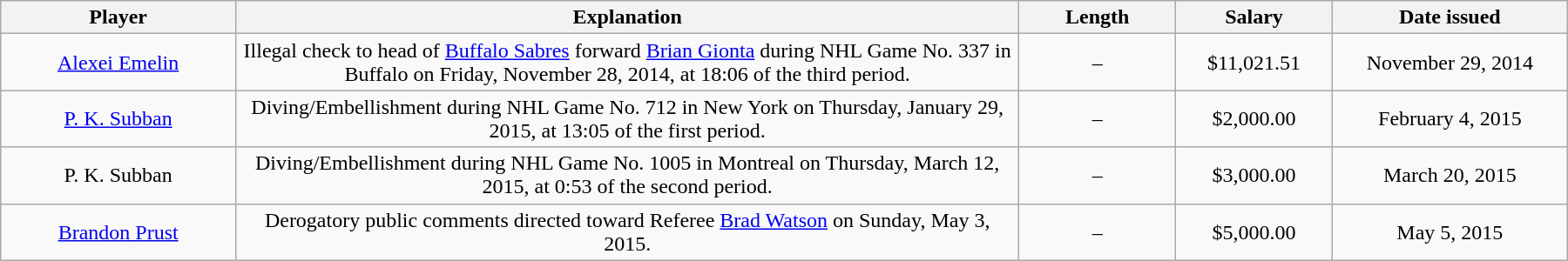<table class="wikitable" style="width:75em; text-align:center;">
<tr>
<th style="width:15%;">Player</th>
<th style="width:50%;">Explanation</th>
<th style="width:10%;">Length</th>
<th style="width:10%;">Salary</th>
<th style="width:15%;">Date issued</th>
</tr>
<tr>
<td><a href='#'>Alexei Emelin</a></td>
<td>Illegal check to head of <a href='#'>Buffalo Sabres</a> forward <a href='#'>Brian Gionta</a> during NHL Game No. 337 in Buffalo on Friday, November 28, 2014, at 18:06 of the third period.</td>
<td>–</td>
<td>$11,021.51</td>
<td>November 29, 2014</td>
</tr>
<tr>
<td><a href='#'>P. K. Subban</a></td>
<td>Diving/Embellishment during NHL Game No. 712 in New York on Thursday, January 29, 2015, at 13:05 of the first period.</td>
<td>–</td>
<td>$2,000.00</td>
<td>February 4, 2015</td>
</tr>
<tr>
<td>P. K. Subban</td>
<td>Diving/Embellishment during NHL Game No. 1005 in Montreal on Thursday, March 12, 2015, at 0:53 of the second period.</td>
<td>–</td>
<td>$3,000.00</td>
<td>March 20, 2015</td>
</tr>
<tr>
<td><a href='#'>Brandon Prust</a></td>
<td>Derogatory public comments directed toward Referee <a href='#'>Brad Watson</a> on Sunday, May 3, 2015.</td>
<td>–</td>
<td>$5,000.00</td>
<td>May 5, 2015</td>
</tr>
</table>
